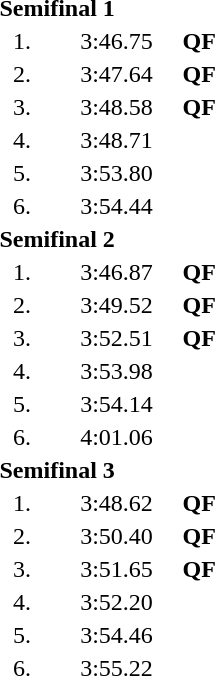<table style="text-align:center">
<tr>
<td colspan=4 align=left><strong>Semifinal 1</strong></td>
</tr>
<tr>
<td width=30>1.</td>
<td align=left></td>
<td width=80>3:46.75</td>
<td><strong>QF</strong></td>
</tr>
<tr>
<td>2.</td>
<td align=left></td>
<td>3:47.64</td>
<td><strong>QF</strong></td>
</tr>
<tr>
<td>3.</td>
<td align=left></td>
<td>3:48.58</td>
<td><strong>QF</strong></td>
</tr>
<tr>
<td>4.</td>
<td align=left></td>
<td>3:48.71</td>
<td></td>
</tr>
<tr>
<td>5.</td>
<td align=left></td>
<td>3:53.80</td>
<td></td>
</tr>
<tr>
<td>6.</td>
<td align=left></td>
<td>3:54.44</td>
<td></td>
</tr>
<tr>
<td colspan=4 align=left><strong>Semifinal 2</strong></td>
</tr>
<tr>
<td>1.</td>
<td align=left></td>
<td>3:46.87</td>
<td><strong>QF</strong></td>
</tr>
<tr>
<td>2.</td>
<td align=left></td>
<td>3:49.52</td>
<td><strong>QF</strong></td>
</tr>
<tr>
<td>3.</td>
<td align=left></td>
<td>3:52.51</td>
<td><strong>QF</strong></td>
</tr>
<tr>
<td>4.</td>
<td align=left></td>
<td>3:53.98</td>
<td></td>
</tr>
<tr>
<td>5.</td>
<td align=left></td>
<td>3:54.14</td>
<td></td>
</tr>
<tr>
<td>6.</td>
<td align=left></td>
<td>4:01.06</td>
<td></td>
</tr>
<tr>
<td colspan=4 align=left><strong>Semifinal 3</strong></td>
</tr>
<tr>
<td>1.</td>
<td align=left></td>
<td>3:48.62</td>
<td><strong>QF</strong></td>
</tr>
<tr>
<td>2.</td>
<td align=left></td>
<td>3:50.40</td>
<td><strong>QF</strong></td>
</tr>
<tr>
<td>3.</td>
<td align=left></td>
<td>3:51.65</td>
<td><strong>QF</strong></td>
</tr>
<tr>
<td>4.</td>
<td align=left></td>
<td>3:52.20</td>
<td></td>
</tr>
<tr>
<td>5.</td>
<td align=left></td>
<td>3:54.46</td>
<td></td>
</tr>
<tr>
<td>6.</td>
<td align=left></td>
<td>3:55.22</td>
<td></td>
</tr>
</table>
